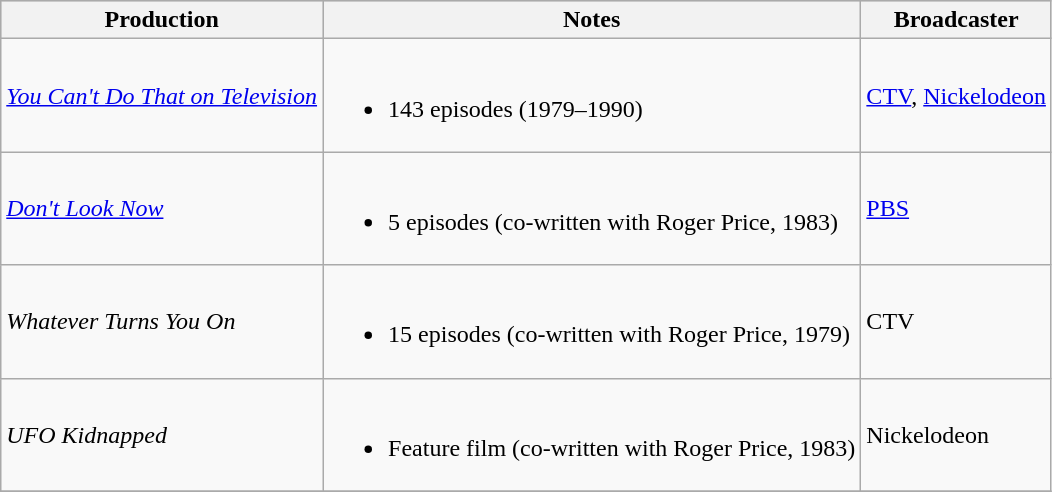<table class="wikitable">
<tr style="background:#ccc; text-align:center;">
<th>Production</th>
<th>Notes</th>
<th>Broadcaster</th>
</tr>
<tr>
<td><em><a href='#'>You Can't Do That on Television</a></em></td>
<td><br><ul><li>143 episodes (1979–1990)</li></ul></td>
<td><a href='#'>CTV</a>, <a href='#'>Nickelodeon</a></td>
</tr>
<tr>
<td><em><a href='#'>Don't Look Now</a></em></td>
<td><br><ul><li>5 episodes (co-written with Roger Price, 1983)</li></ul></td>
<td><a href='#'>PBS</a></td>
</tr>
<tr>
<td><em>Whatever Turns You On</em></td>
<td><br><ul><li>15 episodes (co-written with Roger Price, 1979)</li></ul></td>
<td>CTV</td>
</tr>
<tr>
<td><em>UFO Kidnapped</em></td>
<td><br><ul><li>Feature film (co-written with Roger Price, 1983)</li></ul></td>
<td>Nickelodeon</td>
</tr>
<tr>
</tr>
</table>
